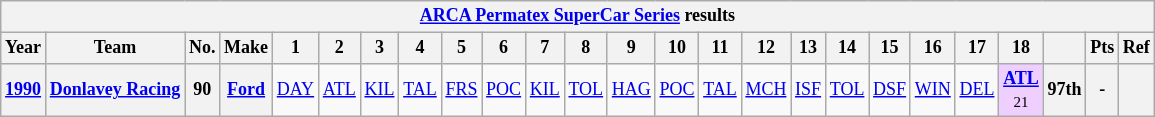<table class="wikitable" style="text-align:center; font-size:75%">
<tr>
<th colspan=45><a href='#'>ARCA Permatex SuperCar Series</a> results</th>
</tr>
<tr>
<th>Year</th>
<th>Team</th>
<th>No.</th>
<th>Make</th>
<th>1</th>
<th>2</th>
<th>3</th>
<th>4</th>
<th>5</th>
<th>6</th>
<th>7</th>
<th>8</th>
<th>9</th>
<th>10</th>
<th>11</th>
<th>12</th>
<th>13</th>
<th>14</th>
<th>15</th>
<th>16</th>
<th>17</th>
<th>18</th>
<th></th>
<th>Pts</th>
<th>Ref</th>
</tr>
<tr>
<th><a href='#'>1990</a></th>
<th><a href='#'>Donlavey Racing</a></th>
<th>90</th>
<th><a href='#'>Ford</a></th>
<td><a href='#'>DAY</a></td>
<td><a href='#'>ATL</a></td>
<td><a href='#'>KIL</a></td>
<td><a href='#'>TAL</a></td>
<td><a href='#'>FRS</a></td>
<td><a href='#'>POC</a></td>
<td><a href='#'>KIL</a></td>
<td><a href='#'>TOL</a></td>
<td><a href='#'>HAG</a></td>
<td><a href='#'>POC</a></td>
<td><a href='#'>TAL</a></td>
<td><a href='#'>MCH</a></td>
<td><a href='#'>ISF</a></td>
<td><a href='#'>TOL</a></td>
<td><a href='#'>DSF</a></td>
<td><a href='#'>WIN</a></td>
<td><a href='#'>DEL</a></td>
<td style="background:#EFCFFF;"><strong><a href='#'>ATL</a></strong><br><small>21</small></td>
<th>97th</th>
<th>-</th>
<th></th>
</tr>
</table>
